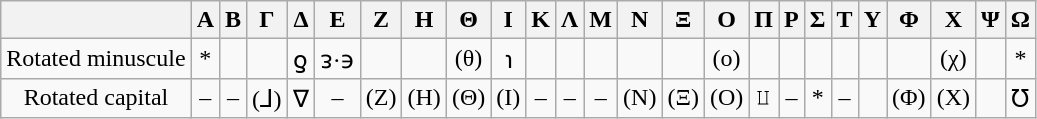<table class=wikitable style="text-align:center;">
<tr>
<th></th>
<th>Α</th>
<th>Β</th>
<th>Γ</th>
<th>Δ</th>
<th>Ε</th>
<th>Ζ</th>
<th>Η</th>
<th>Θ</th>
<th style="min-width:1ch;">Ι</th>
<th>Κ</th>
<th>Λ</th>
<th>Μ</th>
<th>Ν</th>
<th>Ξ</th>
<th>Ο</th>
<th>Π</th>
<th>Ρ</th>
<th>Σ</th>
<th>Τ</th>
<th>Υ</th>
<th>Φ</th>
<th>Χ</th>
<th>Ψ</th>
<th>Ω</th>
</tr>
<tr>
<td>Rotated minuscule</td>
<td>*</td>
<td></td>
<td></td>
<td>ƍ</td>
<td>ᴈ·϶</td>
<td></td>
<td></td>
<td>(θ)</td>
<td>℩</td>
<td></td>
<td></td>
<td></td>
<td></td>
<td></td>
<td>(ο)</td>
<td></td>
<td></td>
<td></td>
<td></td>
<td></td>
<td></td>
<td>(χ)</td>
<td></td>
<td>*</td>
</tr>
<tr>
<td>Rotated capital</td>
<td>–</td>
<td>–</td>
<td>(⅃)</td>
<td>∇</td>
<td>–</td>
<td>(Ζ)</td>
<td>(Η)</td>
<td>(Θ)</td>
<td>(Ι)</td>
<td>–</td>
<td>–</td>
<td>–</td>
<td>(Ν)</td>
<td>(Ξ)</td>
<td>(Ο)</td>
<td>⨿</td>
<td>–</td>
<td>*</td>
<td>–</td>
<td></td>
<td>(Φ)</td>
<td>(Χ)</td>
<td></td>
<td>℧</td>
</tr>
</table>
